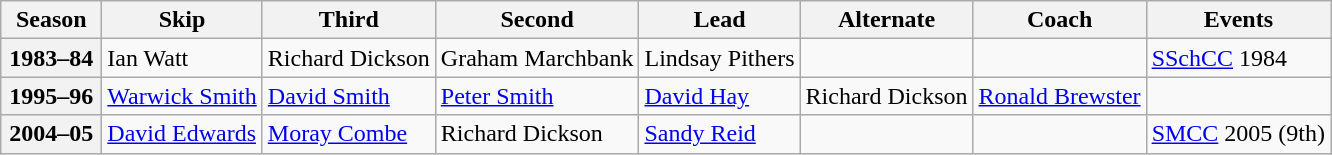<table class="wikitable">
<tr>
<th scope="col" width=60>Season</th>
<th scope="col">Skip</th>
<th scope="col">Third</th>
<th scope="col">Second</th>
<th scope="col">Lead</th>
<th scope="col">Alternate</th>
<th scope="col">Coach</th>
<th scope="col">Events</th>
</tr>
<tr>
<th scope="row">1983–84</th>
<td>Ian Watt</td>
<td>Richard Dickson</td>
<td>Graham Marchbank</td>
<td>Lindsay Pithers</td>
<td></td>
<td></td>
<td><a href='#'>SSchCC</a> 1984 </td>
</tr>
<tr>
<th scope="row">1995–96</th>
<td><a href='#'>Warwick Smith</a></td>
<td><a href='#'>David Smith</a></td>
<td><a href='#'>Peter Smith</a></td>
<td><a href='#'>David Hay</a></td>
<td>Richard Dickson</td>
<td><a href='#'>Ronald Brewster</a></td>
<td> </td>
</tr>
<tr>
<th scope="row">2004–05</th>
<td><a href='#'>David Edwards</a></td>
<td><a href='#'>Moray Combe</a></td>
<td>Richard Dickson</td>
<td><a href='#'>Sandy Reid</a></td>
<td></td>
<td></td>
<td><a href='#'>SMCC</a> 2005 (9th)</td>
</tr>
</table>
